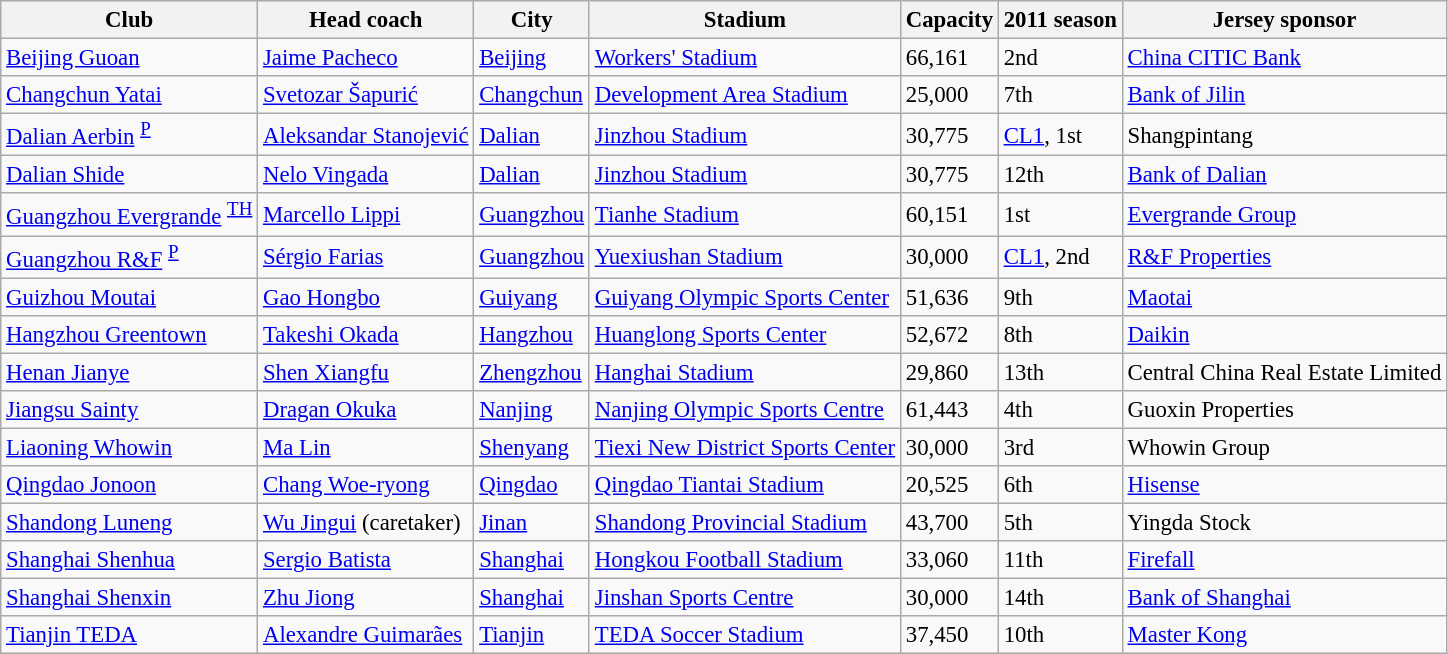<table class="wikitable sortable" style="font-size:95%">
<tr>
<th>Club</th>
<th>Head coach</th>
<th>City</th>
<th>Stadium</th>
<th>Capacity</th>
<th>2011 season</th>
<th>Jersey sponsor</th>
</tr>
<tr>
<td><a href='#'>Beijing Guoan</a></td>
<td> <a href='#'>Jaime Pacheco</a></td>
<td><a href='#'>Beijing</a></td>
<td><a href='#'>Workers' Stadium</a></td>
<td>66,161</td>
<td>2nd</td>
<td><a href='#'>China CITIC Bank</a></td>
</tr>
<tr>
<td><a href='#'>Changchun Yatai</a></td>
<td> <a href='#'>Svetozar Šapurić</a></td>
<td><a href='#'>Changchun</a></td>
<td><a href='#'>Development Area Stadium</a></td>
<td>25,000</td>
<td>7th</td>
<td><a href='#'>Bank of Jilin</a></td>
</tr>
<tr>
<td><a href='#'>Dalian Aerbin</a> <sup><a href='#'>P</a></sup></td>
<td> <a href='#'>Aleksandar Stanojević</a></td>
<td><a href='#'>Dalian</a></td>
<td><a href='#'>Jinzhou Stadium</a></td>
<td>30,775</td>
<td><a href='#'>CL1</a>, 1st</td>
<td>Shangpintang</td>
</tr>
<tr>
<td><a href='#'>Dalian Shide</a></td>
<td> <a href='#'>Nelo Vingada</a></td>
<td><a href='#'>Dalian</a></td>
<td><a href='#'>Jinzhou Stadium</a></td>
<td>30,775</td>
<td>12th</td>
<td><a href='#'>Bank of Dalian</a></td>
</tr>
<tr>
<td><a href='#'>Guangzhou Evergrande</a> <sup><a href='#'>TH</a></sup></td>
<td> <a href='#'>Marcello Lippi</a></td>
<td><a href='#'>Guangzhou</a></td>
<td><a href='#'>Tianhe Stadium</a></td>
<td>60,151</td>
<td>1st</td>
<td><a href='#'>Evergrande Group</a></td>
</tr>
<tr>
<td><a href='#'>Guangzhou R&F</a> <sup><a href='#'>P</a></sup></td>
<td> <a href='#'>Sérgio Farias</a></td>
<td><a href='#'>Guangzhou</a></td>
<td><a href='#'>Yuexiushan Stadium</a></td>
<td>30,000</td>
<td><a href='#'>CL1</a>, 2nd</td>
<td><a href='#'>R&F Properties</a></td>
</tr>
<tr>
<td><a href='#'>Guizhou Moutai</a></td>
<td> <a href='#'>Gao Hongbo</a></td>
<td><a href='#'>Guiyang</a></td>
<td><a href='#'>Guiyang Olympic Sports Center</a></td>
<td>51,636</td>
<td>9th</td>
<td><a href='#'>Maotai</a></td>
</tr>
<tr>
<td><a href='#'>Hangzhou Greentown</a></td>
<td> <a href='#'>Takeshi Okada</a></td>
<td><a href='#'>Hangzhou</a></td>
<td><a href='#'>Huanglong Sports Center</a></td>
<td>52,672</td>
<td>8th</td>
<td><a href='#'>Daikin</a></td>
</tr>
<tr>
<td><a href='#'>Henan Jianye</a></td>
<td> <a href='#'>Shen Xiangfu</a></td>
<td><a href='#'>Zhengzhou</a></td>
<td><a href='#'>Hanghai Stadium</a></td>
<td>29,860</td>
<td>13th</td>
<td>Central China Real Estate Limited</td>
</tr>
<tr>
<td><a href='#'>Jiangsu Sainty</a></td>
<td> <a href='#'>Dragan Okuka</a></td>
<td><a href='#'>Nanjing</a></td>
<td><a href='#'>Nanjing Olympic Sports Centre</a></td>
<td>61,443</td>
<td>4th</td>
<td>Guoxin Properties</td>
</tr>
<tr>
<td><a href='#'>Liaoning Whowin</a></td>
<td> <a href='#'>Ma Lin</a></td>
<td><a href='#'>Shenyang</a></td>
<td><a href='#'>Tiexi New District Sports Center</a></td>
<td>30,000</td>
<td>3rd</td>
<td>Whowin Group</td>
</tr>
<tr>
<td><a href='#'>Qingdao Jonoon</a></td>
<td> <a href='#'>Chang Woe-ryong</a></td>
<td><a href='#'>Qingdao</a></td>
<td><a href='#'>Qingdao Tiantai Stadium</a></td>
<td>20,525</td>
<td>6th</td>
<td><a href='#'>Hisense</a></td>
</tr>
<tr>
<td><a href='#'>Shandong Luneng</a></td>
<td> <a href='#'>Wu Jingui</a> (caretaker)</td>
<td><a href='#'>Jinan</a></td>
<td><a href='#'>Shandong Provincial Stadium</a></td>
<td>43,700</td>
<td>5th</td>
<td>Yingda Stock</td>
</tr>
<tr>
<td><a href='#'>Shanghai Shenhua</a></td>
<td> <a href='#'>Sergio Batista</a></td>
<td><a href='#'>Shanghai</a></td>
<td><a href='#'>Hongkou Football Stadium</a></td>
<td>33,060</td>
<td>11th</td>
<td><a href='#'>Firefall</a></td>
</tr>
<tr>
<td><a href='#'>Shanghai Shenxin</a></td>
<td> <a href='#'>Zhu Jiong</a></td>
<td><a href='#'>Shanghai</a></td>
<td><a href='#'>Jinshan Sports Centre</a></td>
<td>30,000</td>
<td>14th</td>
<td><a href='#'>Bank of Shanghai</a></td>
</tr>
<tr>
<td><a href='#'>Tianjin TEDA</a></td>
<td> <a href='#'>Alexandre Guimarães</a></td>
<td><a href='#'>Tianjin</a></td>
<td><a href='#'>TEDA Soccer Stadium</a></td>
<td>37,450</td>
<td>10th</td>
<td><a href='#'>Master Kong</a></td>
</tr>
</table>
